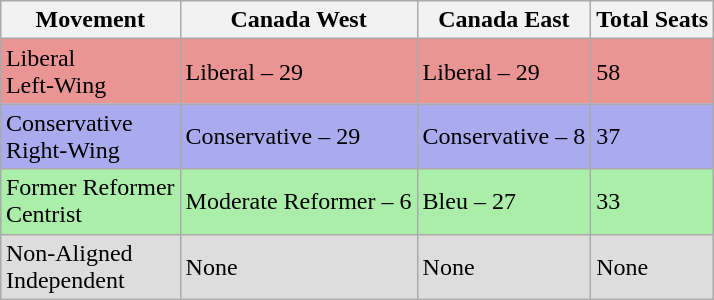<table class="wikitable" style="margin:auto;">
<tr>
<th bgcolor = #BBBBBB>Movement</th>
<th bgcolor = #BBBBBB>Canada West</th>
<th bgcolor = #BBBBBB>Canada East</th>
<th bgcolor = #BBBBBB>Total Seats</th>
</tr>
<tr>
<td bgcolor = #EA9494>Liberal<br>Left-Wing</td>
<td bgcolor = #EA9494>Liberal – 29</td>
<td bgcolor = #EA9494>Liberal – 29</td>
<td bgcolor = #EA9494>58</td>
</tr>
<tr>
<td bgcolor = #AAAAEE>Conservative<br>Right-Wing</td>
<td bgcolor = #AAAAEE>Conservative – 29</td>
<td bgcolor = #AAAAEE>Conservative – 8</td>
<td bgcolor = #AAAAEE>37</td>
</tr>
<tr>
<td bgcolor = #AAEEAA>Former Reformer<br>Centrist</td>
<td bgcolor = #AAEEAA>Moderate Reformer – 6</td>
<td bgcolor = #AAEEAA>Bleu – 27</td>
<td bgcolor = #AAEEAA>33</td>
</tr>
<tr>
<td bgcolor = #DDDDDD>Non-Aligned<br>Independent</td>
<td bgcolor = #DDDDDD>None</td>
<td bgcolor = #DDDDDD>None</td>
<td bgcolor = #DDDDDD>None</td>
</tr>
</table>
